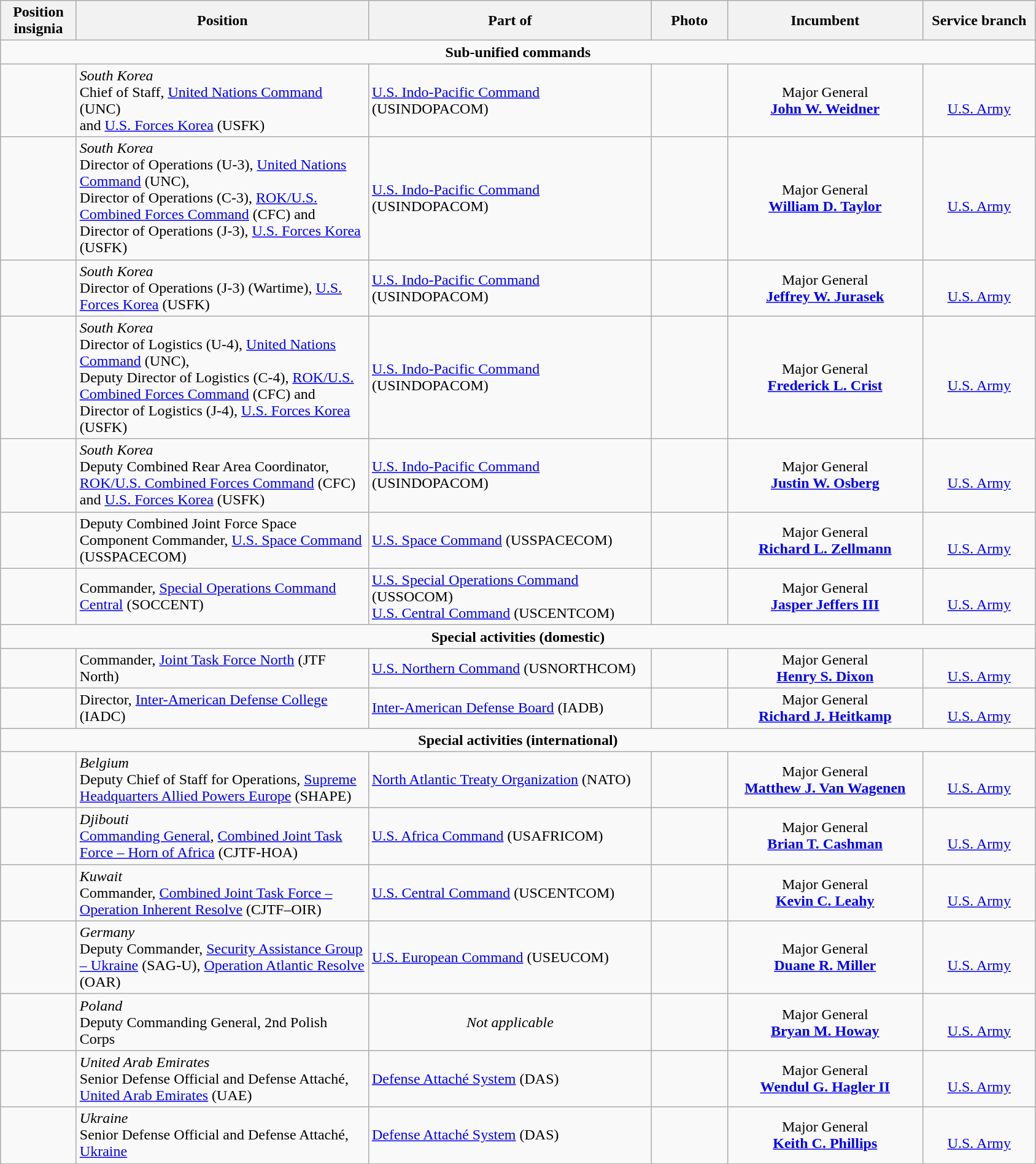<table class="wikitable">
<tr>
<th width="75" style="text-align:center">Position insignia</th>
<th width="310" style="text-align:center">Position</th>
<th width="300" style="text-align:center">Part of</th>
<th width="75" style="text-align:center">Photo</th>
<th width="205" style="text-align:center">Incumbent</th>
<th width="115" style="text-align:center">Service branch</th>
</tr>
<tr>
<td colspan="6" style="text-align:center"><strong>Sub-unified commands</strong></td>
</tr>
<tr>
<td> </td>
<td><em>South Korea</em><br>Chief of Staff, <a href='#'>United Nations Command</a> (UNC)<br>and <a href='#'>U.S. Forces Korea</a> (USFK)</td>
<td> <a href='#'>U.S. Indo-Pacific Command</a> (USINDOPACOM)</td>
<td></td>
<td style="text-align:center">Major General<br><strong><a href='#'>John W. Weidner</a></strong></td>
<td style="text-align:center"><br><a href='#'>U.S. Army</a></td>
</tr>
<tr>
<td>  </td>
<td><em>South Korea</em><br>Director of Operations (U-3), <a href='#'>United Nations Command</a> (UNC),<br>Director of Operations (C-3), <a href='#'>ROK/U.S. Combined Forces Command</a> (CFC) and<br>Director of Operations (J-3), <a href='#'>U.S. Forces Korea</a> (USFK)</td>
<td> <a href='#'>U.S. Indo-Pacific Command</a> (USINDOPACOM)</td>
<td></td>
<td style="text-align:center">Major General<br><strong><a href='#'>William D. Taylor</a></strong></td>
<td style="text-align:center"><br><a href='#'>U.S. Army</a></td>
</tr>
<tr>
<td></td>
<td><em>South Korea</em><br>Director of Operations (J-3) (Wartime), <a href='#'>U.S. Forces Korea</a> (USFK)</td>
<td> <a href='#'>U.S. Indo-Pacific Command</a> (USINDOPACOM)</td>
<td></td>
<td style="text-align:center">Major General<br><strong><a href='#'>Jeffrey W. Jurasek</a></strong></td>
<td style="text-align:center"><br><a href='#'>U.S. Army</a></td>
</tr>
<tr>
<td>  </td>
<td><em>South Korea</em><br>Director of Logistics (U-4), <a href='#'>United Nations Command</a> (UNC),<br>Deputy Director of Logistics (C-4), <a href='#'>ROK/U.S. Combined Forces Command</a> (CFC) and<br>Director of Logistics (J-4), <a href='#'>U.S. Forces Korea</a> (USFK)</td>
<td> <a href='#'>U.S. Indo-Pacific Command</a> (USINDOPACOM)</td>
<td></td>
<td style="text-align:center">Major General<br><strong><a href='#'>Frederick L. Crist</a></strong></td>
<td style="text-align:center"><br><a href='#'>U.S. Army</a></td>
</tr>
<tr>
<td> </td>
<td><em>South Korea</em><br>Deputy Combined Rear Area Coordinator,<br><a href='#'>ROK/U.S. Combined Forces Command</a> (CFC) and <a href='#'>U.S. Forces Korea</a> (USFK)</td>
<td> <a href='#'>U.S. Indo-Pacific Command</a> (USINDOPACOM)</td>
<td></td>
<td style="text-align:center">Major General<br><strong><a href='#'>Justin W. Osberg</a></strong></td>
<td style="text-align:center"><br><a href='#'>U.S. Army</a></td>
</tr>
<tr>
<td></td>
<td>Deputy Combined Joint Force Space Component Commander, <a href='#'>U.S. Space Command</a> (USSPACECOM)</td>
<td> <a href='#'>U.S. Space Command</a> (USSPACECOM)</td>
<td></td>
<td style="text-align:center">Major General<br><strong><a href='#'>Richard L. Zellmann</a></strong></td>
<td style="text-align:center"><br><a href='#'>U.S. Army</a></td>
</tr>
<tr>
<td></td>
<td>Commander, <a href='#'>Special Operations Command Central</a> (SOCCENT)</td>
<td> <a href='#'>U.S. Special Operations Command</a> (USSOCOM)<br> <a href='#'>U.S. Central Command</a> (USCENTCOM)</td>
<td></td>
<td style="text-align:center">Major General<br><strong><a href='#'>Jasper Jeffers III</a></strong></td>
<td style="text-align:center"><br><a href='#'>U.S. Army</a></td>
</tr>
<tr>
<td colspan="6" style="text-align:center"><strong>Special activities (domestic)</strong></td>
</tr>
<tr>
<td></td>
<td>Commander, <a href='#'>Joint Task Force North</a> (JTF North)</td>
<td> <a href='#'>U.S. Northern Command</a> (USNORTHCOM)</td>
<td></td>
<td style="text-align:center">Major General<br><strong><a href='#'>Henry S. Dixon</a></strong></td>
<td style="text-align:center"><br><a href='#'>U.S. Army</a></td>
</tr>
<tr>
<td></td>
<td>Director, <a href='#'>Inter-American Defense College</a> (IADC)</td>
<td> <a href='#'>Inter-American Defense Board</a> (IADB)</td>
<td></td>
<td style="text-align:center">Major General<br><strong><a href='#'>Richard J. Heitkamp</a></strong></td>
<td style="text-align:center"><br><a href='#'>U.S. Army</a></td>
</tr>
<tr>
<td colspan="6" style="text-align:center"><strong>Special activities (international)</strong></td>
</tr>
<tr>
<td></td>
<td><em>Belgium</em><br>Deputy Chief of Staff for Operations, <a href='#'>Supreme Headquarters Allied Powers Europe</a> (SHAPE)</td>
<td> <a href='#'>North Atlantic Treaty Organization</a> (NATO)</td>
<td></td>
<td style="text-align:center">Major General<br><strong><a href='#'>Matthew J. Van Wagenen</a></strong></td>
<td style="text-align:center"><br><a href='#'>U.S. Army</a></td>
</tr>
<tr>
<td></td>
<td><em>Djibouti</em><br><a href='#'>Commanding General</a>, <a href='#'>Combined Joint Task Force – Horn of Africa</a> (CJTF-HOA)</td>
<td> <a href='#'>U.S. Africa Command</a> (USAFRICOM)</td>
<td></td>
<td style="text-align:center">Major General<br><strong><a href='#'>Brian T. Cashman</a></strong></td>
<td style="text-align:center"><br><a href='#'>U.S. Army</a></td>
</tr>
<tr>
<td></td>
<td><em>Kuwait</em><br>Commander, <a href='#'>Combined Joint Task Force – Operation Inherent Resolve</a> (CJTF–OIR)</td>
<td> <a href='#'>U.S. Central Command</a> (USCENTCOM)</td>
<td></td>
<td style="text-align:center">Major General<br><strong><a href='#'>Kevin C. Leahy</a></strong></td>
<td style="text-align:center"><br><a href='#'>U.S. Army</a></td>
</tr>
<tr>
<td></td>
<td><em>Germany</em><br>Deputy Commander, <a href='#'>Security Assistance Group – Ukraine</a> (SAG-U), <a href='#'>Operation Atlantic Resolve</a> (OAR)</td>
<td> <a href='#'>U.S. European Command</a> (USEUCOM)</td>
<td></td>
<td style="text-align:center">Major General<br><strong><a href='#'>Duane R. Miller</a></strong></td>
<td style="text-align:center"><br><a href='#'>U.S. Army</a></td>
</tr>
<tr>
<td></td>
<td><em>Poland</em><br>Deputy Commanding General, 2nd Polish Corps</td>
<td style="text-align:center"><em>Not applicable</em></td>
<td></td>
<td style="text-align:center">Major General<br><strong><a href='#'>Bryan M. Howay</a></strong></td>
<td style="text-align:center"><br><a href='#'>U.S. Army</a></td>
</tr>
<tr>
<td></td>
<td><em>United Arab Emirates</em><br>Senior Defense Official and Defense Attaché, <a href='#'>United Arab Emirates</a> (UAE)</td>
<td> <a href='#'>Defense Attaché System</a> (DAS)</td>
<td></td>
<td style="text-align:center">Major General<br><strong><a href='#'>Wendul G. Hagler II</a></strong></td>
<td style="text-align:center"><br><a href='#'>U.S. Army</a></td>
</tr>
<tr>
<td></td>
<td><em>Ukraine</em><br>Senior Defense Official and Defense Attaché, <a href='#'>Ukraine</a></td>
<td> <a href='#'>Defense Attaché System</a> (DAS)</td>
<td></td>
<td style="text-align:center">Major General<br><strong><a href='#'>Keith C. Phillips</a></strong></td>
<td style="text-align:center"><br><a href='#'>U.S. Army</a></td>
</tr>
</table>
